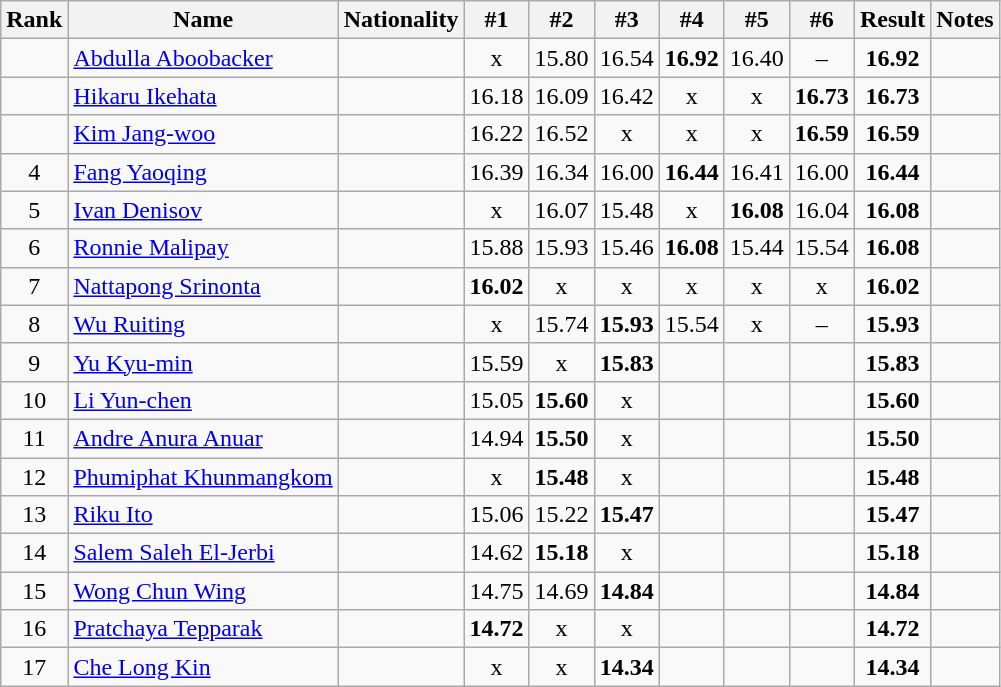<table class="wikitable sortable" style="text-align:center">
<tr>
<th>Rank</th>
<th>Name</th>
<th>Nationality</th>
<th>#1</th>
<th>#2</th>
<th>#3</th>
<th>#4</th>
<th>#5</th>
<th>#6</th>
<th>Result</th>
<th>Notes</th>
</tr>
<tr>
<td></td>
<td align=left><a href='#'>Abdulla Aboobacker</a></td>
<td align=left></td>
<td>x</td>
<td>15.80</td>
<td>16.54</td>
<td><strong>16.92</strong></td>
<td>16.40</td>
<td>–</td>
<td><strong>16.92</strong></td>
<td></td>
</tr>
<tr>
<td></td>
<td align=left><a href='#'>Hikaru Ikehata</a></td>
<td align=left></td>
<td>16.18</td>
<td>16.09</td>
<td>16.42</td>
<td>x</td>
<td>x</td>
<td><strong>16.73</strong></td>
<td><strong>16.73</strong></td>
<td></td>
</tr>
<tr>
<td></td>
<td align=left><a href='#'>Kim Jang-woo</a></td>
<td align=left></td>
<td>16.22</td>
<td>16.52</td>
<td>x</td>
<td>x</td>
<td>x</td>
<td><strong>16.59</strong></td>
<td><strong>16.59</strong></td>
<td></td>
</tr>
<tr>
<td>4</td>
<td align=left><a href='#'>Fang Yaoqing</a></td>
<td align=left></td>
<td>16.39</td>
<td>16.34</td>
<td>16.00</td>
<td><strong>16.44</strong></td>
<td>16.41</td>
<td>16.00</td>
<td><strong>16.44</strong></td>
<td></td>
</tr>
<tr>
<td>5</td>
<td align=left><a href='#'>Ivan Denisov</a></td>
<td align=left></td>
<td>x</td>
<td>16.07</td>
<td>15.48</td>
<td>x</td>
<td><strong>16.08</strong></td>
<td>16.04</td>
<td><strong>16.08</strong></td>
<td></td>
</tr>
<tr>
<td>6</td>
<td align=left><a href='#'>Ronnie Malipay</a></td>
<td align=left></td>
<td>15.88</td>
<td>15.93</td>
<td>15.46</td>
<td><strong>16.08</strong></td>
<td>15.44</td>
<td>15.54</td>
<td><strong>16.08</strong></td>
<td></td>
</tr>
<tr>
<td>7</td>
<td align=left><a href='#'>Nattapong Srinonta</a></td>
<td align=left></td>
<td><strong>16.02</strong></td>
<td>x</td>
<td>x</td>
<td>x</td>
<td>x</td>
<td>x</td>
<td><strong>16.02</strong></td>
<td></td>
</tr>
<tr>
<td>8</td>
<td align=left><a href='#'>Wu Ruiting</a></td>
<td align=left></td>
<td>x</td>
<td>15.74</td>
<td><strong>15.93</strong></td>
<td>15.54</td>
<td>x</td>
<td>–</td>
<td><strong>15.93</strong></td>
<td></td>
</tr>
<tr>
<td>9</td>
<td align=left><a href='#'>Yu Kyu-min</a></td>
<td align=left></td>
<td>15.59</td>
<td>x</td>
<td><strong>15.83</strong></td>
<td></td>
<td></td>
<td></td>
<td><strong>15.83</strong></td>
<td></td>
</tr>
<tr>
<td>10</td>
<td align=left><a href='#'>Li Yun-chen</a></td>
<td align=left></td>
<td>15.05</td>
<td><strong>15.60</strong></td>
<td>x</td>
<td></td>
<td></td>
<td></td>
<td><strong>15.60</strong></td>
<td></td>
</tr>
<tr>
<td>11</td>
<td align=left><a href='#'>Andre Anura Anuar</a></td>
<td align=left></td>
<td>14.94</td>
<td><strong>15.50</strong></td>
<td>x</td>
<td></td>
<td></td>
<td></td>
<td><strong>15.50</strong></td>
<td></td>
</tr>
<tr>
<td>12</td>
<td align=left><a href='#'>Phumiphat Khunmangkom</a></td>
<td align=left></td>
<td>x</td>
<td><strong>15.48</strong></td>
<td>x</td>
<td></td>
<td></td>
<td></td>
<td><strong>15.48</strong></td>
<td></td>
</tr>
<tr>
<td>13</td>
<td align=left><a href='#'>Riku Ito</a></td>
<td align=left></td>
<td>15.06</td>
<td>15.22</td>
<td><strong>15.47</strong></td>
<td></td>
<td></td>
<td></td>
<td><strong>15.47</strong></td>
<td></td>
</tr>
<tr>
<td>14</td>
<td align=left><a href='#'>Salem Saleh El-Jerbi</a></td>
<td align=left></td>
<td>14.62</td>
<td><strong>15.18</strong></td>
<td>x</td>
<td></td>
<td></td>
<td></td>
<td><strong>15.18</strong></td>
<td></td>
</tr>
<tr>
<td>15</td>
<td align=left><a href='#'>Wong Chun Wing</a></td>
<td align=left></td>
<td>14.75</td>
<td>14.69</td>
<td><strong>14.84</strong></td>
<td></td>
<td></td>
<td></td>
<td><strong>14.84</strong></td>
<td></td>
</tr>
<tr>
<td>16</td>
<td align=left><a href='#'>Pratchaya Tepparak</a></td>
<td align=left></td>
<td><strong>14.72</strong></td>
<td>x</td>
<td>x</td>
<td></td>
<td></td>
<td></td>
<td><strong>14.72</strong></td>
<td></td>
</tr>
<tr>
<td>17</td>
<td align=left><a href='#'>Che Long Kin</a></td>
<td align=left></td>
<td>x</td>
<td>x</td>
<td><strong>14.34</strong></td>
<td></td>
<td></td>
<td></td>
<td><strong>14.34</strong></td>
<td></td>
</tr>
</table>
